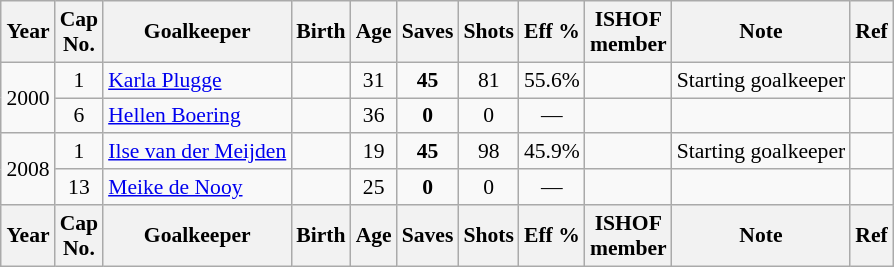<table class="wikitable sortable" style="text-align: center; font-size: 90%; margin-left: 1em;">
<tr>
<th>Year</th>
<th class="unsortable">Cap<br>No.</th>
<th>Goalkeeper</th>
<th>Birth</th>
<th>Age</th>
<th>Saves</th>
<th>Shots</th>
<th>Eff %</th>
<th>ISHOF<br>member</th>
<th>Note</th>
<th class="unsortable">Ref</th>
</tr>
<tr>
<td rowspan="2" style="text-align: left;">2000</td>
<td>1</td>
<td style="text-align: left;" data-sort-value="Plugge, Karla"><a href='#'>Karla Plugge</a></td>
<td></td>
<td>31</td>
<td><strong>45</strong></td>
<td>81</td>
<td>55.6%</td>
<td></td>
<td style="text-align: left;">Starting goalkeeper</td>
<td></td>
</tr>
<tr>
<td>6</td>
<td style="text-align: left;" data-sort-value="Boering, Hellen"><a href='#'>Hellen Boering</a></td>
<td></td>
<td>36</td>
<td><strong>0</strong></td>
<td>0</td>
<td>—</td>
<td></td>
<td style="text-align: left;"></td>
<td></td>
</tr>
<tr>
<td rowspan="2" style="text-align: left;">2008 </td>
<td>1</td>
<td style="text-align: left;" data-sort-value="Meijden, Ilse Van Der"><a href='#'>Ilse van der Meijden</a></td>
<td></td>
<td>19</td>
<td><strong>45</strong></td>
<td>98</td>
<td>45.9%</td>
<td></td>
<td style="text-align: left;">Starting goalkeeper</td>
<td></td>
</tr>
<tr>
<td>13</td>
<td style="text-align: left;" data-sort-value="Nooy, Meike De"><a href='#'>Meike de Nooy</a></td>
<td></td>
<td>25</td>
<td><strong>0</strong></td>
<td>0</td>
<td>—</td>
<td></td>
<td style="text-align: left;"></td>
<td></td>
</tr>
<tr>
<th>Year</th>
<th>Cap<br>No.</th>
<th>Goalkeeper</th>
<th>Birth</th>
<th>Age</th>
<th>Saves</th>
<th>Shots</th>
<th>Eff %</th>
<th>ISHOF<br>member</th>
<th>Note</th>
<th>Ref</th>
</tr>
</table>
